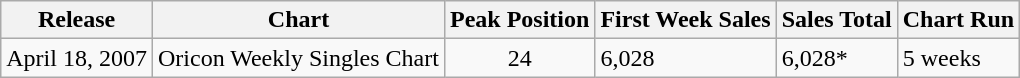<table class="wikitable">
<tr>
<th>Release</th>
<th>Chart</th>
<th>Peak Position</th>
<th>First Week Sales</th>
<th>Sales Total</th>
<th>Chart Run</th>
</tr>
<tr>
<td>April 18, 2007</td>
<td>Oricon Weekly Singles Chart</td>
<td align="center">24</td>
<td>6,028</td>
<td>6,028*</td>
<td>5 weeks</td>
</tr>
</table>
